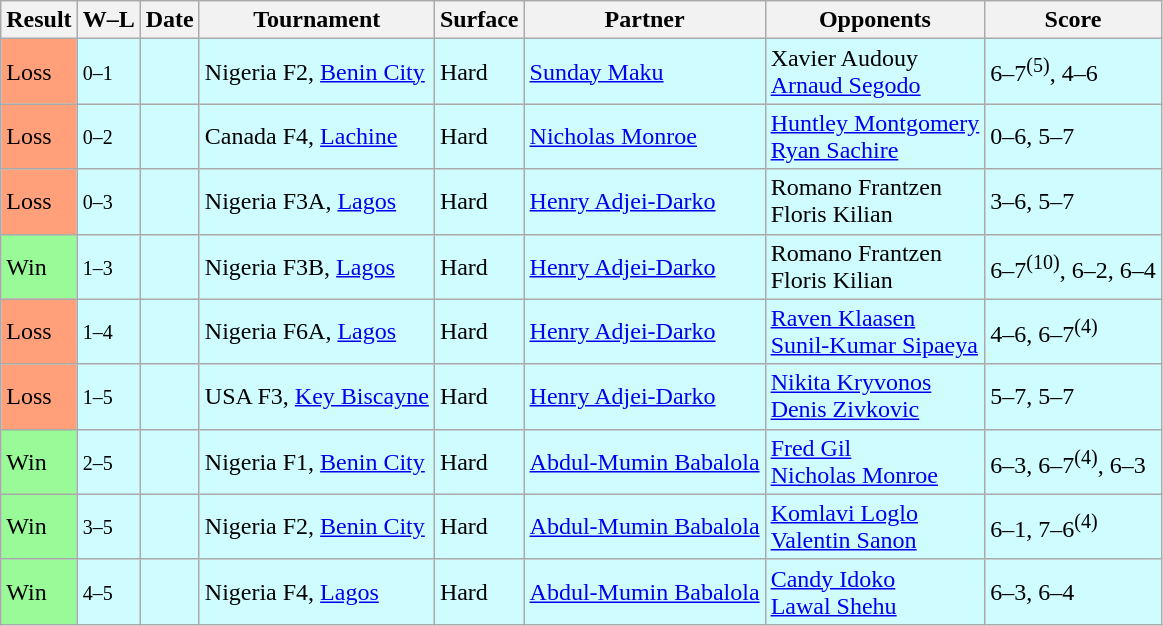<table class="sortable wikitable">
<tr>
<th>Result</th>
<th class="unsortable">W–L</th>
<th>Date</th>
<th>Tournament</th>
<th>Surface</th>
<th>Partner</th>
<th>Opponents</th>
<th class="unsortable">Score</th>
</tr>
<tr style="background:#cffcff;">
<td style="background:#ffa07a;">Loss</td>
<td><small>0–1</small></td>
<td></td>
<td>Nigeria F2, <a href='#'>Benin City</a></td>
<td>Hard</td>
<td> <a href='#'>Sunday Maku</a></td>
<td> Xavier Audouy <br>  <a href='#'>Arnaud Segodo</a></td>
<td>6–7<sup>(5)</sup>, 4–6</td>
</tr>
<tr style="background:#cffcff;">
<td style="background:#ffa07a;">Loss</td>
<td><small>0–2</small></td>
<td></td>
<td>Canada F4, <a href='#'>Lachine</a></td>
<td>Hard</td>
<td> <a href='#'>Nicholas Monroe</a></td>
<td> <a href='#'>Huntley Montgomery</a> <br>  <a href='#'>Ryan Sachire</a></td>
<td>0–6, 5–7</td>
</tr>
<tr style="background:#cffcff;">
<td style="background:#ffa07a;">Loss</td>
<td><small>0–3</small></td>
<td></td>
<td>Nigeria F3A, <a href='#'>Lagos</a></td>
<td>Hard</td>
<td> <a href='#'>Henry Adjei-Darko</a></td>
<td> Romano Frantzen <br>  Floris Kilian</td>
<td>3–6, 5–7</td>
</tr>
<tr style="background:#cffcff;">
<td style="background:#98fb98;">Win</td>
<td><small>1–3</small></td>
<td></td>
<td>Nigeria F3B, <a href='#'>Lagos</a></td>
<td>Hard</td>
<td> <a href='#'>Henry Adjei-Darko</a></td>
<td> Romano Frantzen <br>  Floris Kilian</td>
<td>6–7<sup>(10)</sup>, 6–2, 6–4</td>
</tr>
<tr style="background:#cffcff;">
<td style="background:#ffa07a;">Loss</td>
<td><small>1–4</small></td>
<td></td>
<td>Nigeria F6A, <a href='#'>Lagos</a></td>
<td>Hard</td>
<td> <a href='#'>Henry Adjei-Darko</a></td>
<td> <a href='#'>Raven Klaasen</a> <br>  <a href='#'>Sunil-Kumar Sipaeya</a></td>
<td>4–6, 6–7<sup>(4)</sup></td>
</tr>
<tr style="background:#cffcff;">
<td style="background:#ffa07a;">Loss</td>
<td><small>1–5</small></td>
<td></td>
<td>USA F3, <a href='#'>Key Biscayne</a></td>
<td>Hard</td>
<td> <a href='#'>Henry Adjei-Darko</a></td>
<td> <a href='#'>Nikita Kryvonos</a> <br>  <a href='#'>Denis Zivkovic</a></td>
<td>5–7, 5–7</td>
</tr>
<tr style="background:#cffcff;">
<td style="background:#98fb98;">Win</td>
<td><small>2–5</small></td>
<td></td>
<td>Nigeria F1, <a href='#'>Benin City</a></td>
<td>Hard</td>
<td> <a href='#'>Abdul-Mumin Babalola</a></td>
<td> <a href='#'>Fred Gil</a> <br>  <a href='#'>Nicholas Monroe</a></td>
<td>6–3, 6–7<sup>(4)</sup>, 6–3</td>
</tr>
<tr style="background:#cffcff;">
<td style="background:#98fb98;">Win</td>
<td><small>3–5</small></td>
<td></td>
<td>Nigeria F2, <a href='#'>Benin City</a></td>
<td>Hard</td>
<td> <a href='#'>Abdul-Mumin Babalola</a></td>
<td> <a href='#'>Komlavi Loglo</a> <br>  <a href='#'>Valentin Sanon</a></td>
<td>6–1, 7–6<sup>(4)</sup></td>
</tr>
<tr style="background:#cffcff;">
<td style="background:#98fb98;">Win</td>
<td><small>4–5</small></td>
<td></td>
<td>Nigeria F4, <a href='#'>Lagos</a></td>
<td>Hard</td>
<td> <a href='#'>Abdul-Mumin Babalola</a></td>
<td> <a href='#'>Candy Idoko</a> <br>  <a href='#'>Lawal Shehu</a></td>
<td>6–3, 6–4</td>
</tr>
</table>
